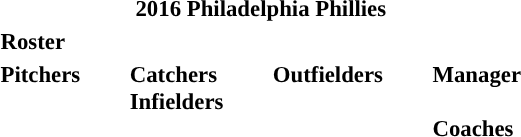<table class="toccolours" style="font-size: 95%;">
<tr>
<th colspan="10" style=>2016 Philadelphia Phillies</th>
</tr>
<tr>
<td colspan="7"><strong>Roster</strong></td>
</tr>
<tr>
<td valign="top"><strong>Pitchers</strong><br>

























</td>
<td style="width:25px;"></td>
<td valign="top"><strong>Catchers</strong><br>



<strong>Infielders</strong>








</td>
<td style="width:25px;"></td>
<td valign="top"><strong>Outfielders</strong><br>







</td>
<td style="width:25px;"></td>
<td valign="top"><strong>Manager</strong><br><br><strong>Coaches</strong>
 
 
 
 
 
 
 
 
 </td>
</tr>
</table>
